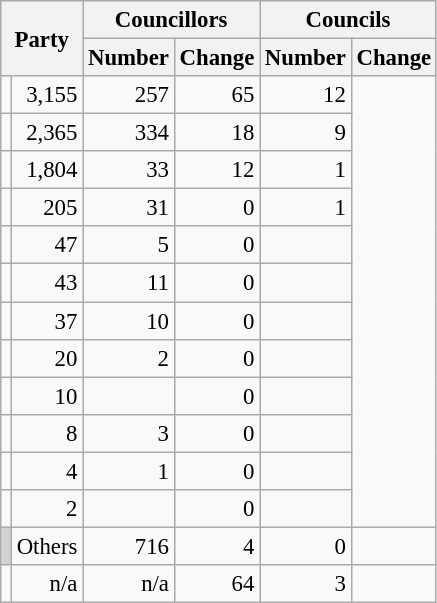<table class="wikitable" style="text-align:right; font-size:95%;">
<tr border=1 cellspacing=0 cellpadding=5>
<th colspan="2" rowspan="2" align="center">Party</th>
<th colspan="2" valign="top">Councillors</th>
<th colspan="2" valign="top">Councils</th>
</tr>
<tr>
<th valign="top">Number</th>
<th valign="top">Change</th>
<th valign="top">Number</th>
<th valign="top">Change</th>
</tr>
<tr>
<td></td>
<td align="right">3,155</td>
<td align="right">257</td>
<td align="right">65</td>
<td align="right">12</td>
</tr>
<tr>
<td></td>
<td align="right">2,365</td>
<td align="right">334</td>
<td align="right">18</td>
<td align="right">9</td>
</tr>
<tr>
<td></td>
<td align="right">1,804</td>
<td align="right">33</td>
<td align="right">12</td>
<td align="right">1</td>
</tr>
<tr>
<td></td>
<td align="right">205</td>
<td align="right">31</td>
<td align="right">0</td>
<td align="right">1</td>
</tr>
<tr>
<td></td>
<td align="right">47</td>
<td align="right">5</td>
<td align="right">0</td>
<td align="right"></td>
</tr>
<tr>
<td></td>
<td align="right">43</td>
<td align="right">11</td>
<td align="right">0</td>
<td align="right"></td>
</tr>
<tr>
<td></td>
<td align="right">37</td>
<td align="right">10</td>
<td align="right">0</td>
<td align="right"></td>
</tr>
<tr>
<td></td>
<td align="right">20</td>
<td align="right">2</td>
<td align="right">0</td>
<td align="right"></td>
</tr>
<tr>
<td></td>
<td align="right">10</td>
<td align="right"></td>
<td align="right">0</td>
<td align="right"></td>
</tr>
<tr>
<td></td>
<td align="right">8</td>
<td align="right">3</td>
<td align="right">0</td>
<td align="right"></td>
</tr>
<tr>
<td></td>
<td align="right">4</td>
<td align="right">1</td>
<td align="right">0</td>
<td align="right"></td>
</tr>
<tr>
<td></td>
<td align="right">2</td>
<td align="right"></td>
<td align="right">0</td>
<td align="right"></td>
</tr>
<tr>
<td bgcolor="#d3d3d3"></td>
<td align="left">Others</td>
<td align="right">716</td>
<td align="right">4</td>
<td align="right">0</td>
<td align="right"></td>
</tr>
<tr>
<td></td>
<td align="right">n/a</td>
<td align="right">n/a</td>
<td align="right">64</td>
<td align="right">3</td>
</tr>
</table>
